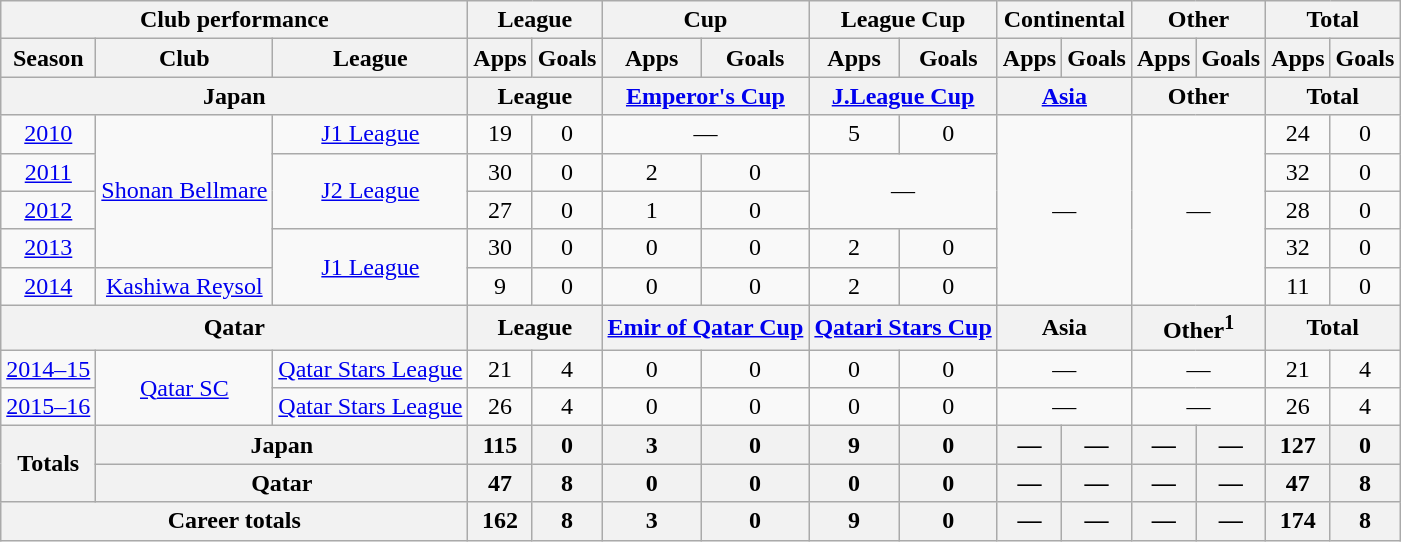<table class="wikitable" style="text-align: center">
<tr>
<th colspan=3>Club performance</th>
<th colspan=2>League</th>
<th colspan=2>Cup</th>
<th colspan=2>League Cup</th>
<th colspan=2>Continental</th>
<th colspan=2>Other</th>
<th colspan=2>Total</th>
</tr>
<tr>
<th>Season</th>
<th>Club</th>
<th>League</th>
<th>Apps</th>
<th>Goals</th>
<th>Apps</th>
<th>Goals</th>
<th>Apps</th>
<th>Goals</th>
<th>Apps</th>
<th>Goals</th>
<th>Apps</th>
<th>Goals</th>
<th>Apps</th>
<th>Goals</th>
</tr>
<tr>
<th colspan="3">Japan</th>
<th colspan="2">League</th>
<th colspan="2"><a href='#'>Emperor's Cup</a></th>
<th colspan="2"><a href='#'>J.League Cup</a></th>
<th colspan="2"><a href='#'>Asia</a></th>
<th colspan="2">Other</th>
<th colspan="2">Total</th>
</tr>
<tr>
<td><a href='#'>2010</a></td>
<td rowspan="4" valign="center"><a href='#'>Shonan Bellmare</a></td>
<td><a href='#'>J1 League</a></td>
<td>19</td>
<td>0</td>
<td colspan="2">—</td>
<td>5</td>
<td>0</td>
<td rowspan="5" colspan="2">—</td>
<td rowspan="5" colspan="2">—</td>
<td>24</td>
<td>0</td>
</tr>
<tr>
<td><a href='#'>2011</a></td>
<td rowspan="2" valign="center"><a href='#'>J2 League</a></td>
<td>30</td>
<td>0</td>
<td>2</td>
<td>0</td>
<td colspan="2" rowspan="2">—</td>
<td>32</td>
<td>0</td>
</tr>
<tr>
<td><a href='#'>2012</a></td>
<td>27</td>
<td>0</td>
<td>1</td>
<td>0</td>
<td>28</td>
<td>0</td>
</tr>
<tr>
<td><a href='#'>2013</a></td>
<td rowspan="2" valign="center"><a href='#'>J1 League</a></td>
<td>30</td>
<td>0</td>
<td>0</td>
<td>0</td>
<td>2</td>
<td>0</td>
<td>32</td>
<td>0</td>
</tr>
<tr>
<td><a href='#'>2014</a></td>
<td><a href='#'>Kashiwa Reysol</a></td>
<td>9</td>
<td>0</td>
<td>0</td>
<td>0</td>
<td>2</td>
<td>0</td>
<td>11</td>
<td>0</td>
</tr>
<tr>
<th colspan="3">Qatar</th>
<th colspan="2">League</th>
<th colspan="2"><a href='#'>Emir of Qatar Cup</a></th>
<th colspan="2"><a href='#'>Qatari Stars Cup</a></th>
<th colspan="2">Asia</th>
<th colspan="2">Other<sup>1</sup></th>
<th colspan="2">Total</th>
</tr>
<tr>
<td><a href='#'>2014–15</a></td>
<td rowspan="2" valign="center"><a href='#'>Qatar SC</a></td>
<td><a href='#'>Qatar Stars League</a></td>
<td>21</td>
<td>4</td>
<td>0</td>
<td>0</td>
<td>0</td>
<td>0</td>
<td colspan="2">—</td>
<td colspan="2">—</td>
<td>21</td>
<td>4</td>
</tr>
<tr>
<td><a href='#'>2015–16</a></td>
<td><a href='#'>Qatar Stars League</a></td>
<td>26</td>
<td>4</td>
<td>0</td>
<td>0</td>
<td>0</td>
<td>0</td>
<td colspan="2">—</td>
<td colspan="2">—</td>
<td>26</td>
<td>4</td>
</tr>
<tr>
<th rowspan="2">Totals</th>
<th colspan="2">Japan</th>
<th>115</th>
<th>0</th>
<th>3</th>
<th>0</th>
<th>9</th>
<th>0</th>
<th>—</th>
<th>—</th>
<th>—</th>
<th>—</th>
<th>127</th>
<th>0</th>
</tr>
<tr>
<th colspan="2">Qatar</th>
<th>47</th>
<th>8</th>
<th>0</th>
<th>0</th>
<th>0</th>
<th>0</th>
<th>—</th>
<th>—</th>
<th>—</th>
<th>—</th>
<th>47</th>
<th>8</th>
</tr>
<tr>
<th colspan="3">Career totals</th>
<th>162</th>
<th>8</th>
<th>3</th>
<th>0</th>
<th>9</th>
<th>0</th>
<th>—</th>
<th>—</th>
<th>—</th>
<th>—</th>
<th>174</th>
<th>8</th>
</tr>
</table>
